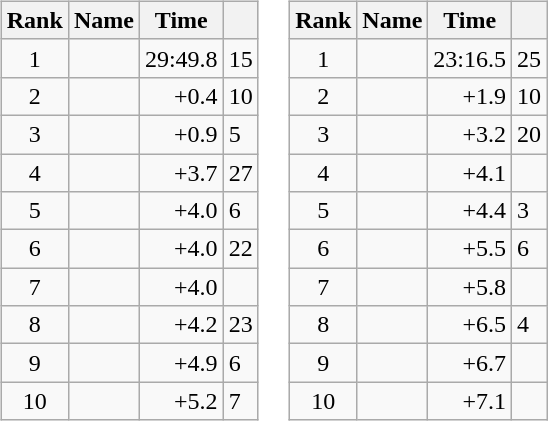<table border="0">
<tr>
<td valign="top"><br><table class="wikitable">
<tr>
<th>Rank</th>
<th>Name</th>
<th>Time</th>
<th></th>
</tr>
<tr>
<td style="text-align:center;">1</td>
<td></td>
<td align="right">29:49.8</td>
<td>15</td>
</tr>
<tr>
<td style="text-align:center;">2</td>
<td></td>
<td align="right">+0.4</td>
<td>10</td>
</tr>
<tr>
<td style="text-align:center;">3</td>
<td></td>
<td align="right">+0.9</td>
<td>5</td>
</tr>
<tr>
<td style="text-align:center;">4</td>
<td></td>
<td align="right">+3.7</td>
<td>27</td>
</tr>
<tr>
<td style="text-align:center;">5</td>
<td></td>
<td align="right">+4.0</td>
<td>6</td>
</tr>
<tr>
<td style="text-align:center;">6</td>
<td></td>
<td align="right">+4.0</td>
<td>22</td>
</tr>
<tr>
<td style="text-align:center;">7</td>
<td></td>
<td align="right">+4.0</td>
<td></td>
</tr>
<tr>
<td style="text-align:center;">8</td>
<td></td>
<td align="right">+4.2</td>
<td>23</td>
</tr>
<tr>
<td style="text-align:center;">9</td>
<td></td>
<td align="right">+4.9</td>
<td>6</td>
</tr>
<tr>
<td style="text-align:center;">10</td>
<td></td>
<td align="right">+5.2</td>
<td>7</td>
</tr>
</table>
</td>
<td valign="top"><br><table class="wikitable">
<tr>
<th>Rank</th>
<th>Name</th>
<th>Time</th>
<th></th>
</tr>
<tr>
<td style="text-align:center;">1</td>
<td></td>
<td align="right">23:16.5</td>
<td>25</td>
</tr>
<tr>
<td style="text-align:center;">2</td>
<td></td>
<td align="right">+1.9</td>
<td>10</td>
</tr>
<tr>
<td style="text-align:center;">3</td>
<td></td>
<td align="right">+3.2</td>
<td>20</td>
</tr>
<tr>
<td style="text-align:center;">4</td>
<td></td>
<td align="right">+4.1</td>
<td></td>
</tr>
<tr>
<td style="text-align:center;">5</td>
<td></td>
<td align="right">+4.4</td>
<td>3</td>
</tr>
<tr>
<td style="text-align:center;">6</td>
<td></td>
<td align="right">+5.5</td>
<td>6</td>
</tr>
<tr>
<td style="text-align:center;">7</td>
<td></td>
<td align="right">+5.8</td>
<td></td>
</tr>
<tr>
<td style="text-align:center;">8</td>
<td></td>
<td align="right">+6.5</td>
<td>4</td>
</tr>
<tr>
<td style="text-align:center;">9</td>
<td></td>
<td align="right">+6.7</td>
<td></td>
</tr>
<tr>
<td style="text-align:center;">10</td>
<td></td>
<td align="right">+7.1</td>
<td></td>
</tr>
</table>
</td>
</tr>
</table>
